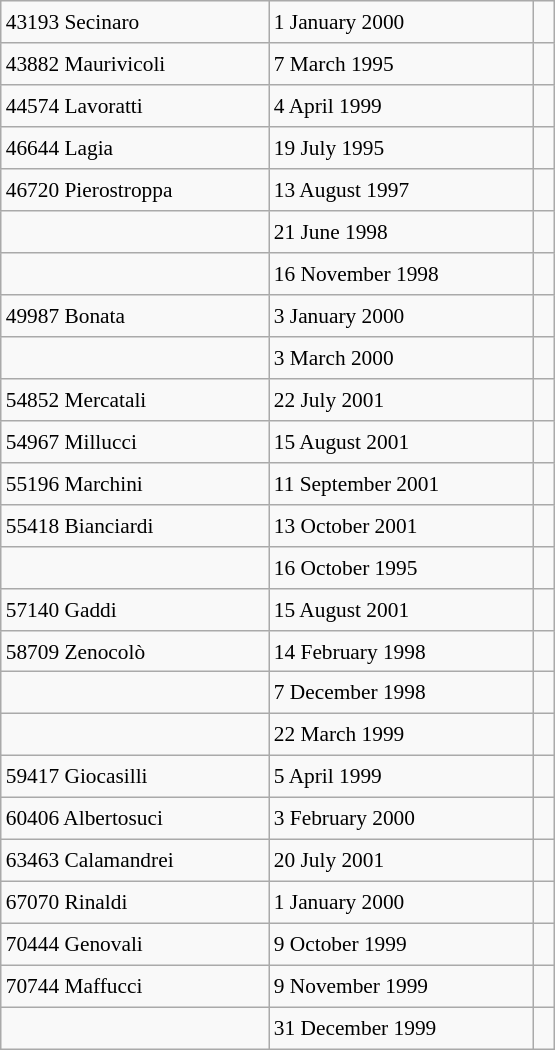<table class="wikitable" style="font-size: 89%; float: left; width: 26em; margin-right: 1em; height: 700px">
<tr>
<td>43193 Secinaro</td>
<td>1 January 2000</td>
<td> </td>
</tr>
<tr>
<td>43882 Maurivicoli</td>
<td>7 March 1995</td>
<td> </td>
</tr>
<tr>
<td>44574 Lavoratti</td>
<td>4 April 1999</td>
<td> </td>
</tr>
<tr>
<td>46644 Lagia</td>
<td>19 July 1995</td>
<td> </td>
</tr>
<tr>
<td>46720 Pierostroppa</td>
<td>13 August 1997</td>
<td> </td>
</tr>
<tr>
<td></td>
<td>21 June 1998</td>
<td> </td>
</tr>
<tr>
<td></td>
<td>16 November 1998</td>
<td> </td>
</tr>
<tr>
<td>49987 Bonata</td>
<td>3 January 2000</td>
<td> </td>
</tr>
<tr>
<td></td>
<td>3 March 2000</td>
<td> </td>
</tr>
<tr>
<td>54852 Mercatali</td>
<td>22 July 2001</td>
<td> </td>
</tr>
<tr>
<td>54967 Millucci</td>
<td>15 August 2001</td>
<td> </td>
</tr>
<tr>
<td>55196 Marchini</td>
<td>11 September 2001</td>
<td> </td>
</tr>
<tr>
<td>55418 Bianciardi</td>
<td>13 October 2001</td>
<td> </td>
</tr>
<tr>
<td></td>
<td>16 October 1995</td>
<td> </td>
</tr>
<tr>
<td>57140 Gaddi</td>
<td>15 August 2001</td>
<td> </td>
</tr>
<tr>
<td>58709 Zenocolò</td>
<td>14 February 1998</td>
<td> </td>
</tr>
<tr>
<td></td>
<td>7 December 1998</td>
<td> </td>
</tr>
<tr>
<td></td>
<td>22 March 1999</td>
<td> </td>
</tr>
<tr>
<td>59417 Giocasilli</td>
<td>5 April 1999</td>
<td> </td>
</tr>
<tr>
<td>60406 Albertosuci</td>
<td>3 February 2000</td>
<td> </td>
</tr>
<tr>
<td>63463 Calamandrei</td>
<td>20 July 2001</td>
<td> </td>
</tr>
<tr>
<td>67070 Rinaldi</td>
<td>1 January 2000</td>
<td> </td>
</tr>
<tr>
<td>70444 Genovali</td>
<td>9 October 1999</td>
<td> </td>
</tr>
<tr>
<td>70744 Maffucci</td>
<td>9 November 1999</td>
<td> </td>
</tr>
<tr>
<td></td>
<td>31 December 1999</td>
<td> </td>
</tr>
</table>
